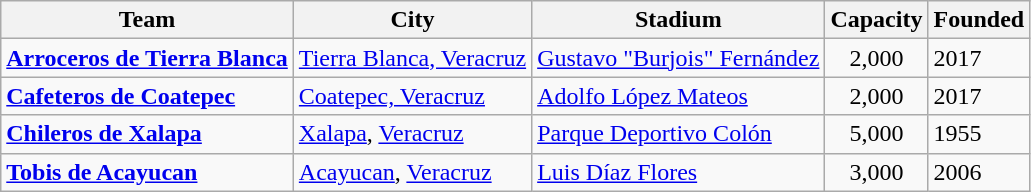<table class="wikitable sortable">
<tr>
<th>Team</th>
<th>City</th>
<th>Stadium</th>
<th>Capacity</th>
<th>Founded</th>
</tr>
<tr>
<td><strong><a href='#'>Arroceros de Tierra Blanca</a></strong></td>
<td><a href='#'>Tierra Blanca, Veracruz</a></td>
<td><a href='#'>Gustavo "Burjois" Fernández</a></td>
<td align=center>2,000</td>
<td>2017</td>
</tr>
<tr>
<td><strong><a href='#'>Cafeteros de Coatepec</a></strong></td>
<td><a href='#'>Coatepec, Veracruz</a></td>
<td><a href='#'>Adolfo López Mateos</a></td>
<td align=center>2,000</td>
<td>2017</td>
</tr>
<tr>
<td><strong><a href='#'>Chileros de Xalapa</a></strong></td>
<td><a href='#'>Xalapa</a>, <a href='#'>Veracruz</a></td>
<td><a href='#'>Parque Deportivo Colón</a></td>
<td align=center>5,000</td>
<td>1955</td>
</tr>
<tr>
<td><strong><a href='#'>Tobis de Acayucan</a></strong></td>
<td><a href='#'>Acayucan</a>, <a href='#'>Veracruz</a></td>
<td><a href='#'>Luis Díaz Flores</a></td>
<td align=center>3,000</td>
<td>2006</td>
</tr>
</table>
